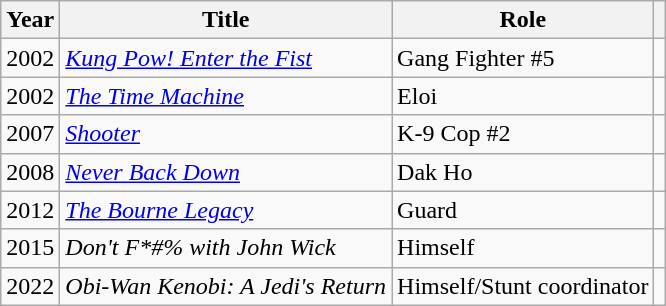<table class="wikitable sortable">
<tr>
<th>Year</th>
<th>Title</th>
<th>Role</th>
<th></th>
</tr>
<tr>
<td>2002</td>
<td><em><a href='#'>Kung Pow! Enter the Fist</a></em></td>
<td>Gang Fighter #5</td>
<td></td>
</tr>
<tr>
<td>2002</td>
<td><em><a href='#'>The Time Machine</a></em></td>
<td>Eloi</td>
<td></td>
</tr>
<tr>
<td>2007</td>
<td><a href='#'><em>Shooter</em></a></td>
<td>K-9 Cop #2</td>
<td></td>
</tr>
<tr>
<td>2008</td>
<td><a href='#'><em>Never Back Down</em></a></td>
<td>Dak Ho</td>
<td></td>
</tr>
<tr>
<td>2012</td>
<td><a href='#'><em>The Bourne Legacy</em></a></td>
<td>Guard</td>
<td></td>
</tr>
<tr>
<td>2015</td>
<td><em>Don't F*#% with John Wick</em></td>
<td>Himself</td>
<td></td>
</tr>
<tr>
<td>2022</td>
<td><em>Obi-Wan Kenobi: A Jedi's Return</em></td>
<td>Himself/Stunt coordinator</td>
<td></td>
</tr>
</table>
